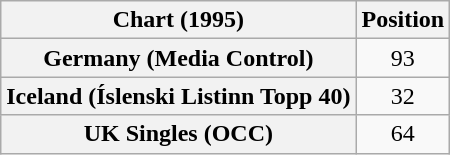<table class="wikitable sortable plainrowheaders" style="text-align:center">
<tr>
<th>Chart (1995)</th>
<th>Position</th>
</tr>
<tr>
<th scope="row">Germany (Media Control)</th>
<td>93</td>
</tr>
<tr>
<th scope="row">Iceland (Íslenski Listinn Topp 40)</th>
<td>32</td>
</tr>
<tr>
<th scope="row">UK Singles (OCC)</th>
<td>64</td>
</tr>
</table>
